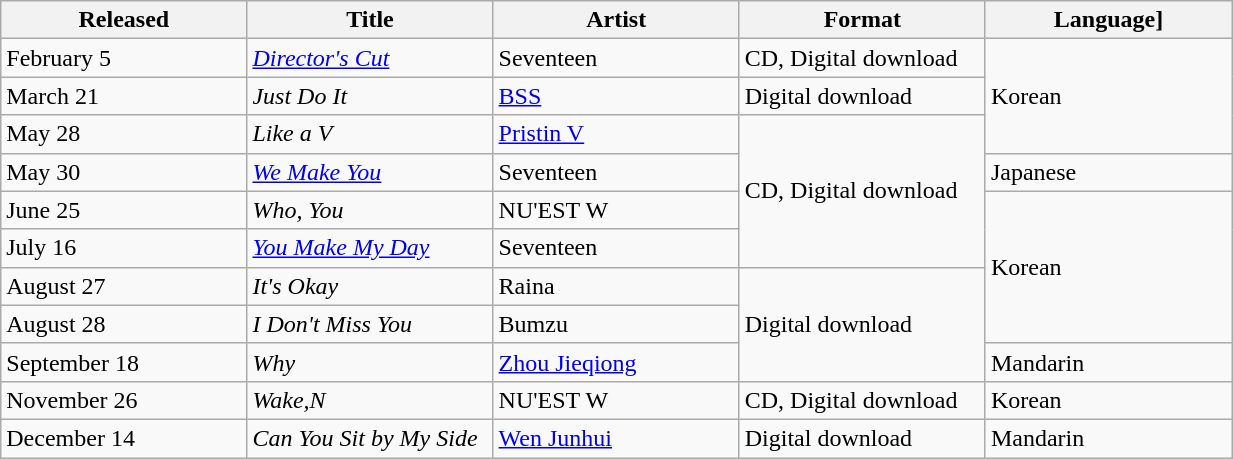<table class="wikitable sortable" align="left center" style="width:65%;">
<tr>
<th style="width:20%;">Released</th>
<th style="width:20%;">Title</th>
<th style="width:20%;">Artist</th>
<th style="width:20%;">Format</th>
<th style="width:20%;">Language]</th>
</tr>
<tr>
<td>February 5</td>
<td><em><a href='#'>Director's Cut</a></em></td>
<td>Seventeen</td>
<td>CD, Digital download</td>
<td rowspan="3">Korean</td>
</tr>
<tr>
<td>March 21</td>
<td><em>Just Do It</em></td>
<td><a href='#'>BSS</a></td>
<td>Digital download</td>
</tr>
<tr>
<td>May 28</td>
<td><em>Like a V</em></td>
<td><a href='#'>Pristin V</a></td>
<td rowspan="4">CD, Digital download</td>
</tr>
<tr>
<td>May 30</td>
<td><em><a href='#'>We Make You</a></em></td>
<td>Seventeen</td>
<td>Japanese</td>
</tr>
<tr>
<td>June 25</td>
<td><em>Who, You</em></td>
<td>NU'EST W</td>
<td rowspan="4">Korean</td>
</tr>
<tr>
<td>July 16</td>
<td><em><a href='#'>You Make My Day</a></em></td>
<td>Seventeen</td>
</tr>
<tr>
<td>August 27</td>
<td><em>It's Okay</em></td>
<td>Raina</td>
<td rowspan="3">Digital download</td>
</tr>
<tr>
<td>August 28</td>
<td><em>I Don't Miss You</em></td>
<td>Bumzu</td>
</tr>
<tr>
<td>September 18</td>
<td><em>Why</em></td>
<td><a href='#'>Zhou Jieqiong</a></td>
<td>Mandarin</td>
</tr>
<tr>
<td>November 26</td>
<td><em>Wake,N</em></td>
<td>NU'EST W</td>
<td>CD, Digital download</td>
<td>Korean</td>
</tr>
<tr>
<td>December 14</td>
<td><em>Can You Sit by My Side</em></td>
<td><a href='#'>Wen Junhui</a></td>
<td>Digital download</td>
<td>Mandarin</td>
</tr>
</table>
